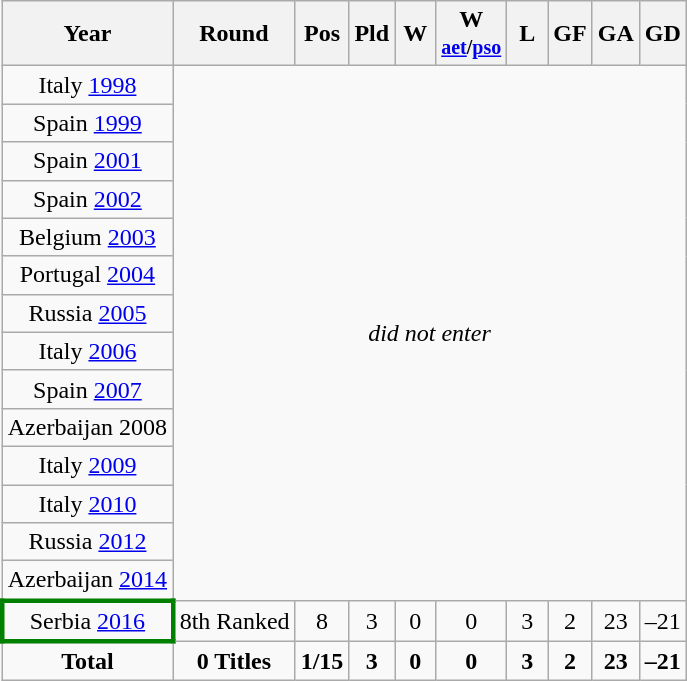<table class="wikitable" style="text-align: center;">
<tr>
<th>Year</th>
<th>Round</th>
<th width=20>Pos</th>
<th width=20>Pld</th>
<th width=20>W</th>
<th width=20>W<br><small><a href='#'>aet</a>/<a href='#'>pso</a></small></th>
<th width=20>L</th>
<th width=20>GF</th>
<th width=20>GA</th>
<th width=20>GD</th>
</tr>
<tr>
<td> Italy <a href='#'>1998</a></td>
<td rowspan=14 colspan=9><em>did not enter</em></td>
</tr>
<tr>
<td> Spain <a href='#'>1999</a></td>
</tr>
<tr>
<td> Spain <a href='#'>2001</a></td>
</tr>
<tr>
<td> Spain <a href='#'>2002</a></td>
</tr>
<tr>
<td> Belgium <a href='#'>2003</a></td>
</tr>
<tr>
<td> Portugal <a href='#'>2004</a></td>
</tr>
<tr>
<td> Russia <a href='#'>2005</a></td>
</tr>
<tr>
<td> Italy <a href='#'>2006</a></td>
</tr>
<tr>
<td> Spain <a href='#'>2007</a></td>
</tr>
<tr>
<td> Azerbaijan 2008</td>
</tr>
<tr>
<td> Italy <a href='#'>2009</a></td>
</tr>
<tr>
<td> Italy <a href='#'>2010</a></td>
</tr>
<tr>
<td> Russia <a href='#'>2012</a></td>
</tr>
<tr>
<td> Azerbaijan <a href='#'>2014</a></td>
</tr>
<tr>
<td style="border: 3px solid green"> Serbia <a href='#'>2016</a></td>
<td>8th Ranked</td>
<td>8</td>
<td>3</td>
<td>0</td>
<td>0</td>
<td>3</td>
<td>2</td>
<td>23</td>
<td>–21</td>
</tr>
<tr>
<td><strong>Total</strong></td>
<td><strong>0 Titles</strong></td>
<td><strong>1/15</strong></td>
<td><strong>3</strong></td>
<td><strong>0</strong></td>
<td><strong>0</strong></td>
<td><strong>3</strong></td>
<td><strong>2</strong></td>
<td><strong>23</strong></td>
<td><strong>–21</strong></td>
</tr>
</table>
